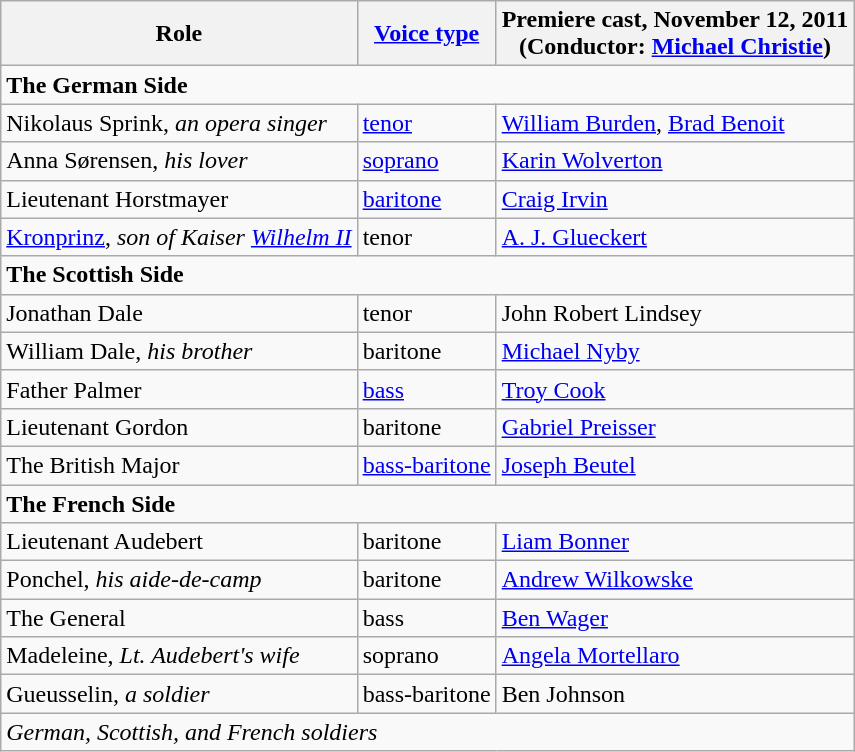<table class="wikitable">
<tr>
<th>Role</th>
<th><a href='#'>Voice type</a></th>
<th>Premiere cast, November 12, 2011<br>(Conductor: <a href='#'>Michael Christie</a>)</th>
</tr>
<tr>
<td colspan=3><strong>The German Side</strong></td>
</tr>
<tr>
<td>Nikolaus Sprink, <em>an opera singer</em></td>
<td><a href='#'>tenor</a></td>
<td><a href='#'>William Burden</a>, <a href='#'>Brad Benoit</a></td>
</tr>
<tr>
<td>Anna Sørensen, <em>his lover</em></td>
<td><a href='#'>soprano</a></td>
<td><a href='#'>Karin Wolverton</a></td>
</tr>
<tr>
<td>Lieutenant Horstmayer</td>
<td><a href='#'>baritone</a></td>
<td><a href='#'>Craig Irvin</a></td>
</tr>
<tr>
<td><a href='#'>Kronprinz</a>, <em> son of Kaiser <a href='#'>Wilhelm II</a></em></td>
<td>tenor</td>
<td><a href='#'>A. J. Glueckert</a></td>
</tr>
<tr>
<td colspan=3><strong>The Scottish Side</strong></td>
</tr>
<tr>
<td>Jonathan Dale</td>
<td>tenor</td>
<td>John Robert Lindsey</td>
</tr>
<tr>
<td>William Dale, <em>his brother</em></td>
<td>baritone</td>
<td><a href='#'>Michael Nyby</a></td>
</tr>
<tr>
<td>Father Palmer</td>
<td><a href='#'>bass</a></td>
<td><a href='#'>Troy Cook</a></td>
</tr>
<tr>
<td>Lieutenant Gordon</td>
<td>baritone</td>
<td><a href='#'>Gabriel Preisser</a></td>
</tr>
<tr>
<td>The British Major</td>
<td><a href='#'>bass-baritone</a></td>
<td><a href='#'>Joseph Beutel</a></td>
</tr>
<tr>
<td colspan=3><strong>The French Side</strong></td>
</tr>
<tr>
<td>Lieutenant Audebert</td>
<td>baritone</td>
<td><a href='#'>Liam Bonner</a></td>
</tr>
<tr>
<td>Ponchel, <em>his aide-de-camp</em></td>
<td>baritone</td>
<td><a href='#'>Andrew Wilkowske</a></td>
</tr>
<tr>
<td>The General</td>
<td>bass</td>
<td><a href='#'>Ben Wager</a></td>
</tr>
<tr>
<td>Madeleine, <em>Lt. Audebert's wife</em></td>
<td>soprano</td>
<td><a href='#'>Angela Mortellaro</a></td>
</tr>
<tr>
<td>Gueusselin, <em>a soldier</em></td>
<td>bass-baritone</td>
<td>Ben Johnson</td>
</tr>
<tr>
<td colspan="3"><em>German, Scottish, and French soldiers</em></td>
</tr>
</table>
